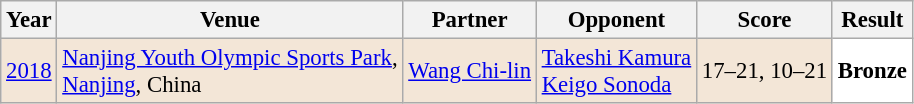<table class="sortable wikitable" style="font-size: 95%;">
<tr>
<th>Year</th>
<th>Venue</th>
<th>Partner</th>
<th>Opponent</th>
<th>Score</th>
<th>Result</th>
</tr>
<tr style="background:#F3E6D7">
<td align="center"><a href='#'>2018</a></td>
<td align="left"><a href='#'>Nanjing Youth Olympic Sports Park</a>,<br><a href='#'>Nanjing</a>, China</td>
<td align="left"> <a href='#'>Wang Chi-lin</a></td>
<td align="left"> <a href='#'>Takeshi Kamura</a><br> <a href='#'>Keigo Sonoda</a></td>
<td align="left">17–21, 10–21</td>
<td style="text-align:left; background:white"> <strong>Bronze</strong></td>
</tr>
</table>
